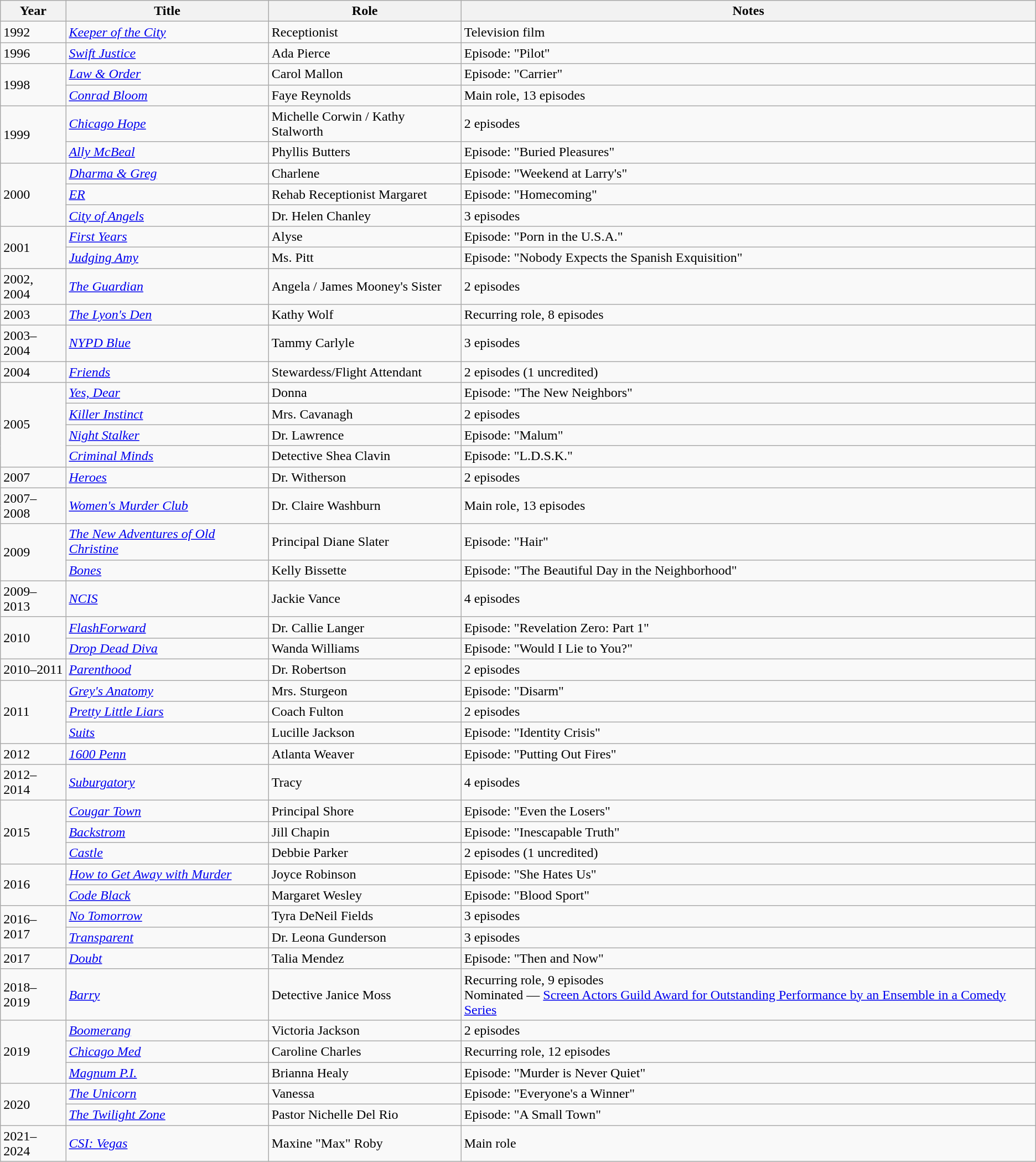<table class="wikitable sortable">
<tr>
<th>Year</th>
<th>Title</th>
<th>Role</th>
<th class="unsortable">Notes</th>
</tr>
<tr>
<td>1992</td>
<td><em><a href='#'>Keeper of the City</a></em></td>
<td>Receptionist</td>
<td>Television film</td>
</tr>
<tr>
<td>1996</td>
<td><em><a href='#'>Swift Justice</a></em></td>
<td>Ada Pierce</td>
<td>Episode: "Pilot"</td>
</tr>
<tr>
<td rowspan=2>1998</td>
<td><em><a href='#'>Law & Order</a></em></td>
<td>Carol Mallon</td>
<td>Episode: "Carrier"</td>
</tr>
<tr>
<td><em><a href='#'>Conrad Bloom</a></em></td>
<td>Faye Reynolds</td>
<td>Main role, 13 episodes</td>
</tr>
<tr>
<td rowspan=2>1999</td>
<td><em><a href='#'>Chicago Hope</a></em></td>
<td>Michelle Corwin / Kathy Stalworth</td>
<td>2 episodes</td>
</tr>
<tr>
<td><em><a href='#'>Ally McBeal</a></em></td>
<td>Phyllis Butters</td>
<td>Episode: "Buried Pleasures"</td>
</tr>
<tr>
<td rowspan=3>2000</td>
<td><em><a href='#'>Dharma & Greg</a></em></td>
<td>Charlene</td>
<td>Episode: "Weekend at Larry's"</td>
</tr>
<tr>
<td><em><a href='#'>ER</a></em></td>
<td>Rehab Receptionist Margaret</td>
<td>Episode: "Homecoming"</td>
</tr>
<tr>
<td><em><a href='#'>City of Angels</a></em></td>
<td>Dr. Helen Chanley</td>
<td>3 episodes</td>
</tr>
<tr>
<td rowspan=2>2001</td>
<td><em><a href='#'>First Years</a></em></td>
<td>Alyse</td>
<td>Episode: "Porn in the U.S.A."</td>
</tr>
<tr>
<td><em><a href='#'>Judging Amy</a></em></td>
<td>Ms. Pitt</td>
<td>Episode: "Nobody Expects the Spanish Exquisition"</td>
</tr>
<tr>
<td>2002, 2004</td>
<td><em><a href='#'>The Guardian</a></em></td>
<td>Angela / James Mooney's Sister</td>
<td>2 episodes</td>
</tr>
<tr>
<td>2003</td>
<td><em><a href='#'>The Lyon's Den</a></em></td>
<td>Kathy Wolf</td>
<td>Recurring role, 8 episodes</td>
</tr>
<tr>
<td>2003–2004</td>
<td><em><a href='#'>NYPD Blue</a></em></td>
<td>Tammy Carlyle</td>
<td>3 episodes</td>
</tr>
<tr>
<td>2004</td>
<td><em><a href='#'>Friends</a></em></td>
<td>Stewardess/Flight Attendant</td>
<td>2 episodes (1 uncredited)</td>
</tr>
<tr>
<td rowspan=4>2005</td>
<td><em><a href='#'>Yes, Dear</a></em></td>
<td>Donna</td>
<td>Episode: "The New Neighbors"</td>
</tr>
<tr>
<td><em><a href='#'>Killer Instinct</a></em></td>
<td>Mrs. Cavanagh</td>
<td>2 episodes</td>
</tr>
<tr>
<td><em><a href='#'>Night Stalker</a></em></td>
<td>Dr. Lawrence</td>
<td>Episode: "Malum"</td>
</tr>
<tr>
<td><em><a href='#'>Criminal Minds</a></em></td>
<td>Detective Shea Clavin</td>
<td>Episode: "L.D.S.K."</td>
</tr>
<tr>
<td>2007</td>
<td><em><a href='#'>Heroes</a></em></td>
<td>Dr. Witherson</td>
<td>2 episodes</td>
</tr>
<tr>
<td>2007–2008</td>
<td><em><a href='#'>Women's Murder Club</a></em></td>
<td>Dr. Claire Washburn</td>
<td>Main role, 13 episodes</td>
</tr>
<tr>
<td rowspan=2>2009</td>
<td><em><a href='#'>The New Adventures of Old Christine</a></em></td>
<td>Principal Diane Slater</td>
<td>Episode: "Hair"</td>
</tr>
<tr>
<td><em><a href='#'>Bones</a></em></td>
<td>Kelly Bissette</td>
<td>Episode: "The Beautiful Day in the Neighborhood"</td>
</tr>
<tr>
<td>2009–2013</td>
<td><em><a href='#'>NCIS</a></em></td>
<td>Jackie Vance</td>
<td>4 episodes</td>
</tr>
<tr>
<td rowspan=2>2010</td>
<td><em><a href='#'>FlashForward</a></em></td>
<td>Dr. Callie Langer</td>
<td>Episode: "Revelation Zero: Part 1"</td>
</tr>
<tr>
<td><em><a href='#'>Drop Dead Diva</a></em></td>
<td>Wanda Williams</td>
<td>Episode: "Would I Lie to You?"</td>
</tr>
<tr>
<td>2010–2011</td>
<td><em><a href='#'>Parenthood</a></em></td>
<td>Dr. Robertson</td>
<td>2 episodes</td>
</tr>
<tr>
<td rowspan=3>2011</td>
<td><em><a href='#'>Grey's Anatomy</a></em></td>
<td>Mrs. Sturgeon</td>
<td>Episode: "Disarm"</td>
</tr>
<tr>
<td><em><a href='#'>Pretty Little Liars</a></em></td>
<td>Coach Fulton</td>
<td>2 episodes</td>
</tr>
<tr>
<td><em><a href='#'>Suits</a></em></td>
<td>Lucille Jackson</td>
<td>Episode: "Identity Crisis"</td>
</tr>
<tr>
<td>2012</td>
<td><em><a href='#'>1600 Penn</a></em></td>
<td>Atlanta Weaver</td>
<td>Episode: "Putting Out Fires"</td>
</tr>
<tr>
<td>2012–2014</td>
<td><em><a href='#'>Suburgatory</a></em></td>
<td>Tracy</td>
<td>4 episodes</td>
</tr>
<tr>
<td rowspan=3>2015</td>
<td><em><a href='#'>Cougar Town</a></em></td>
<td>Principal Shore</td>
<td>Episode: "Even the Losers"</td>
</tr>
<tr>
<td><em><a href='#'>Backstrom</a></em></td>
<td>Jill Chapin</td>
<td>Episode: "Inescapable Truth"</td>
</tr>
<tr>
<td><em><a href='#'>Castle</a></em></td>
<td>Debbie Parker</td>
<td>2 episodes (1 uncredited)</td>
</tr>
<tr>
<td rowspan=2>2016</td>
<td><em><a href='#'>How to Get Away with Murder</a></em></td>
<td>Joyce Robinson</td>
<td>Episode: "She Hates Us"</td>
</tr>
<tr>
<td><em><a href='#'>Code Black</a></em></td>
<td>Margaret Wesley</td>
<td>Episode: "Blood Sport"</td>
</tr>
<tr>
<td rowspan=2>2016–2017</td>
<td><em><a href='#'>No Tomorrow</a></em></td>
<td>Tyra DeNeil Fields</td>
<td>3 episodes</td>
</tr>
<tr>
<td><em><a href='#'>Transparent</a></em></td>
<td>Dr. Leona Gunderson</td>
<td>3 episodes</td>
</tr>
<tr>
<td>2017</td>
<td><em><a href='#'>Doubt</a></em></td>
<td>Talia Mendez</td>
<td>Episode: "Then and Now"</td>
</tr>
<tr>
<td>2018–2019</td>
<td><em><a href='#'>Barry</a></em></td>
<td>Detective Janice Moss</td>
<td>Recurring role, 9 episodes<br>Nominated — <a href='#'>Screen Actors Guild Award for Outstanding Performance by an Ensemble in a Comedy Series</a></td>
</tr>
<tr>
<td rowspan=3>2019</td>
<td><em><a href='#'>Boomerang</a></em></td>
<td>Victoria Jackson</td>
<td>2 episodes</td>
</tr>
<tr>
<td><em><a href='#'>Chicago Med</a></em></td>
<td>Caroline Charles</td>
<td>Recurring role, 12 episodes</td>
</tr>
<tr>
<td><em><a href='#'>Magnum P.I.</a></em></td>
<td>Brianna Healy</td>
<td>Episode: "Murder is Never Quiet"</td>
</tr>
<tr>
<td rowspan=2>2020</td>
<td><em><a href='#'>The Unicorn</a></em></td>
<td>Vanessa</td>
<td>Episode: "Everyone's a Winner"</td>
</tr>
<tr>
<td><em><a href='#'>The Twilight Zone</a></em></td>
<td>Pastor Nichelle Del Rio</td>
<td>Episode: "A Small Town"</td>
</tr>
<tr>
<td>2021–2024</td>
<td><em><a href='#'>CSI: Vegas</a></em></td>
<td>Maxine "Max" Roby</td>
<td>Main role</td>
</tr>
</table>
